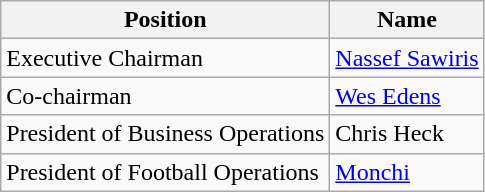<table class="wikitable">
<tr>
<th>Position</th>
<th>Name</th>
</tr>
<tr>
<td>Executive Chairman</td>
<td><a href='#'>Nassef Sawiris</a></td>
</tr>
<tr>
<td>Co-chairman</td>
<td><a href='#'>Wes Edens</a></td>
</tr>
<tr>
<td>President of Business Operations</td>
<td>Chris Heck</td>
</tr>
<tr>
<td>President of Football Operations</td>
<td><a href='#'>Monchi</a></td>
</tr>
</table>
